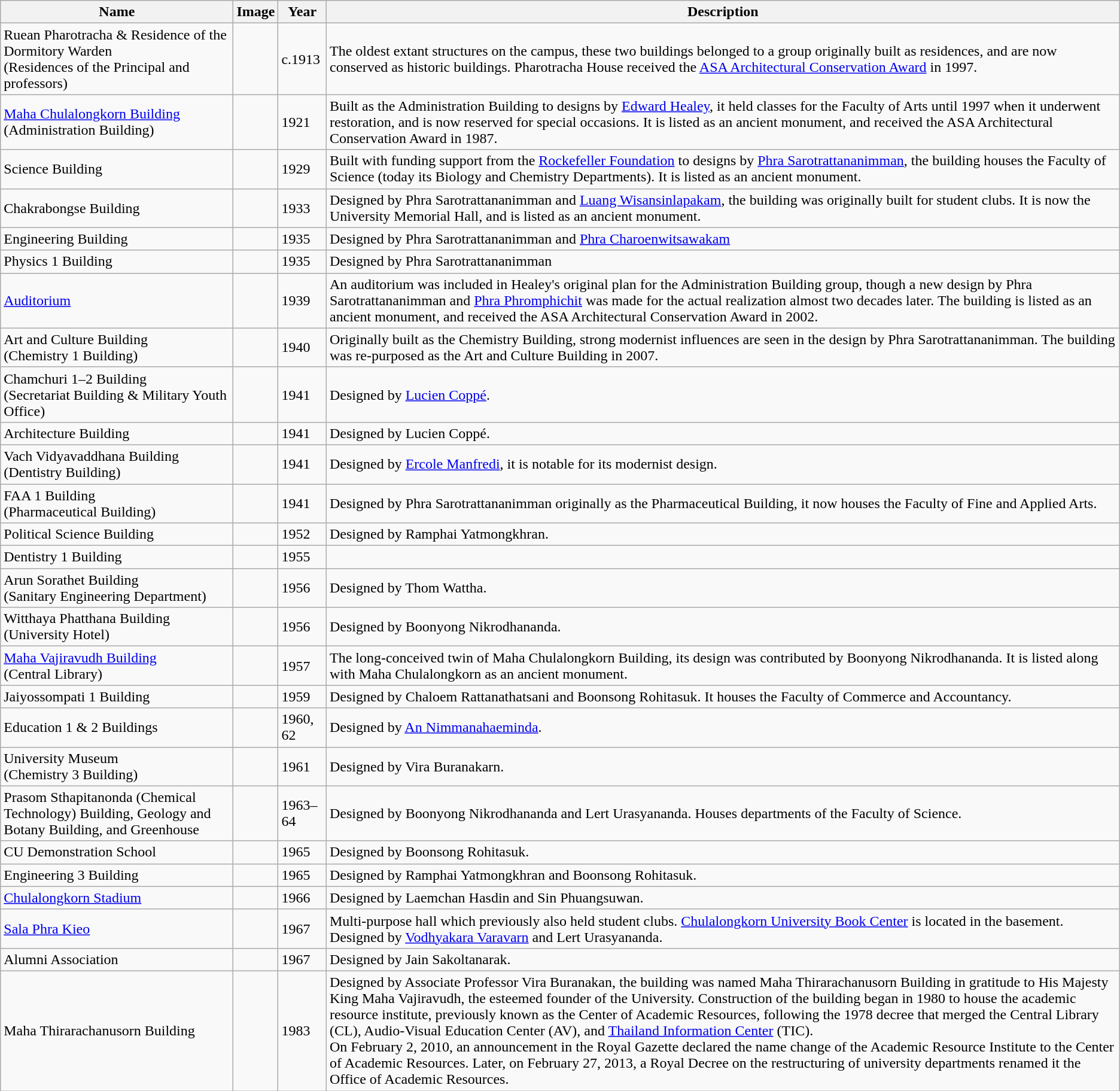<table class="wikitable sortable">
<tr>
<th>Name</th>
<th>Image</th>
<th>Year</th>
<th>Description</th>
</tr>
<tr>
<td>Ruean Pharotracha & Residence of the Dormitory Warden <br>(Residences of the Principal and professors)</td>
<td></td>
<td>c.1913</td>
<td>The oldest extant structures on the campus, these two buildings belonged to a group originally built as residences, and are now conserved as historic buildings. Pharotracha House received the <a href='#'>ASA Architectural Conservation Award</a> in 1997.</td>
</tr>
<tr>
<td><a href='#'>Maha Chulalongkorn Building</a> <br>(Administration Building)</td>
<td></td>
<td>1921</td>
<td>Built as the Administration Building to designs by <a href='#'>Edward Healey</a>, it held classes for the Faculty of Arts until 1997 when it underwent restoration, and is now reserved for special occasions. It is listed as an ancient monument, and received the ASA Architectural Conservation Award in 1987.</td>
</tr>
<tr>
<td>Science Building</td>
<td></td>
<td>1929</td>
<td>Built with funding support from the <a href='#'>Rockefeller Foundation</a> to designs by <a href='#'>Phra Sarotrattananimman</a>, the building houses the Faculty of Science (today its Biology and Chemistry Departments). It is listed as an ancient monument.</td>
</tr>
<tr>
<td>Chakrabongse Building</td>
<td></td>
<td>1933</td>
<td>Designed by Phra Sarotrattananimman and <a href='#'>Luang Wisansinlapakam</a>, the building was originally built for student clubs. It is now the University Memorial Hall, and is listed as an ancient monument.</td>
</tr>
<tr>
<td>Engineering Building</td>
<td></td>
<td>1935</td>
<td>Designed by Phra Sarotrattananimman and <a href='#'>Phra Charoenwitsawakam</a></td>
</tr>
<tr>
<td>Physics 1 Building</td>
<td></td>
<td>1935</td>
<td>Designed by Phra Sarotrattananimman</td>
</tr>
<tr>
<td><a href='#'>Auditorium</a></td>
<td></td>
<td>1939</td>
<td>An auditorium was included in Healey's original plan for the Administration Building group, though a new design by Phra Sarotrattananimman and <a href='#'>Phra Phromphichit</a> was made for the actual realization almost two decades later. The building is listed as an ancient monument, and received the ASA Architectural Conservation Award in 2002.</td>
</tr>
<tr>
<td>Art and Culture Building <br>(Chemistry 1 Building)</td>
<td></td>
<td>1940</td>
<td>Originally built as the Chemistry Building, strong modernist influences are seen in the design by Phra Sarotrattananimman. The building was re-purposed as the Art and Culture Building in 2007.</td>
</tr>
<tr>
<td>Chamchuri 1–2 Building <br>(Secretariat Building & Military Youth Office)</td>
<td></td>
<td>1941</td>
<td>Designed by <a href='#'>Lucien Coppé</a>.</td>
</tr>
<tr>
<td>Architecture Building</td>
<td></td>
<td>1941</td>
<td>Designed by Lucien Coppé.</td>
</tr>
<tr>
<td>Vach Vidyavaddhana Building <br>(Dentistry Building)</td>
<td></td>
<td>1941</td>
<td>Designed by <a href='#'>Ercole Manfredi</a>, it is notable for its modernist design.</td>
</tr>
<tr>
<td>FAA 1 Building <br>(Pharmaceutical Building)</td>
<td></td>
<td>1941</td>
<td>Designed by Phra Sarotrattananimman originally as the Pharmaceutical Building, it now houses the Faculty of Fine and Applied Arts.</td>
</tr>
<tr>
<td>Political Science Building</td>
<td></td>
<td>1952</td>
<td>Designed by Ramphai Yatmongkhran.</td>
</tr>
<tr>
<td>Dentistry 1 Building</td>
<td></td>
<td>1955</td>
<td></td>
</tr>
<tr>
<td>Arun Sorathet Building <br>(Sanitary Engineering Department)</td>
<td></td>
<td>1956</td>
<td>Designed by Thom Wattha.</td>
</tr>
<tr>
<td>Witthaya Phatthana Building <br>(University Hotel)</td>
<td></td>
<td>1956</td>
<td>Designed by Boonyong Nikrodhananda.</td>
</tr>
<tr>
<td><a href='#'>Maha Vajiravudh Building</a><br>(Central Library)</td>
<td></td>
<td>1957</td>
<td>The long-conceived twin of Maha Chulalongkorn Building, its design was contributed by Boonyong Nikrodhananda. It is listed along with Maha Chulalongkorn as an ancient monument.</td>
</tr>
<tr>
<td>Jaiyossompati 1 Building</td>
<td></td>
<td>1959</td>
<td>Designed by Chaloem Rattanathatsani and Boonsong Rohitasuk. It houses the Faculty of Commerce and Accountancy.</td>
</tr>
<tr>
<td>Education 1 & 2 Buildings</td>
<td></td>
<td>1960, 62</td>
<td>Designed by <a href='#'>An Nimmanahaeminda</a>.</td>
</tr>
<tr>
<td>University Museum <br>(Chemistry 3 Building)</td>
<td></td>
<td>1961</td>
<td>Designed by Vira Buranakarn.</td>
</tr>
<tr>
<td>Prasom Sthapitanonda (Chemical Technology) Building, Geology and Botany Building, and Greenhouse</td>
<td></td>
<td>1963–64</td>
<td>Designed by Boonyong Nikrodhananda and Lert Urasyananda. Houses departments of the Faculty of Science.</td>
</tr>
<tr>
<td>CU Demonstration School</td>
<td></td>
<td>1965</td>
<td>Designed by Boonsong Rohitasuk.</td>
</tr>
<tr>
<td>Engineering 3 Building</td>
<td></td>
<td>1965</td>
<td>Designed by Ramphai Yatmongkhran and Boonsong Rohitasuk.</td>
</tr>
<tr>
<td><a href='#'>Chulalongkorn Stadium</a></td>
<td></td>
<td>1966</td>
<td>Designed by Laemchan Hasdin and Sin Phuangsuwan.</td>
</tr>
<tr>
<td><a href='#'>Sala Phra Kieo</a></td>
<td></td>
<td>1967</td>
<td>Multi-purpose hall which previously also held student clubs. <a href='#'>Chulalongkorn University Book Center</a> is located in the basement. Designed by <a href='#'>Vodhyakara Varavarn</a> and Lert Urasyananda.</td>
</tr>
<tr>
<td>Alumni Association</td>
<td></td>
<td>1967</td>
<td>Designed by Jain Sakoltanarak.</td>
</tr>
<tr>
<td>Maha Thirarachanusorn Building</td>
<td><br></td>
<td>1983</td>
<td>Designed by Associate Professor Vira Buranakan, the building was named Maha Thirarachanusorn Building in gratitude to His Majesty King Maha Vajiravudh, the esteemed founder of the University. Construction of the building began in 1980 to house the academic resource institute, previously known as the Center of Academic Resources, following the 1978 decree that merged the Central Library (CL), Audio-Visual Education Center (AV), and <a href='#'>Thailand Information Center</a> (TIC).<br>On February 2, 2010, an announcement in the Royal Gazette declared the name change of the Academic Resource Institute to the Center of Academic Resources. Later, on February 27, 2013, a Royal Decree on the restructuring of university departments renamed it the Office of Academic Resources.</td>
</tr>
</table>
